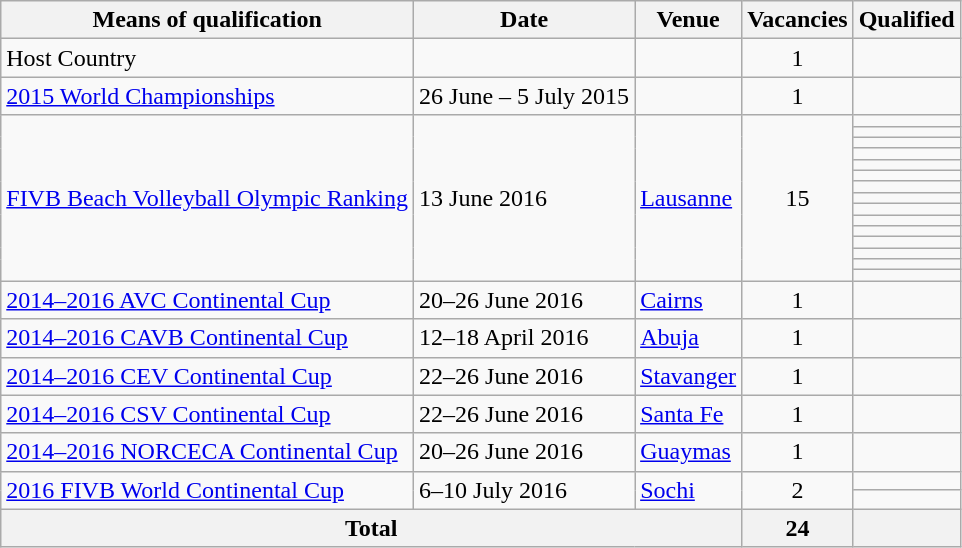<table class="wikitable">
<tr>
<th>Means of qualification</th>
<th>Date</th>
<th>Venue</th>
<th>Vacancies</th>
<th>Qualified</th>
</tr>
<tr>
<td>Host Country</td>
<td></td>
<td></td>
<td style="text-align:center;">1</td>
<td></td>
</tr>
<tr>
<td><a href='#'>2015 World Championships</a></td>
<td>26 June – 5 July 2015</td>
<td></td>
<td style="text-align:center;">1</td>
<td></td>
</tr>
<tr>
<td rowspan="15"><a href='#'>FIVB Beach Volleyball Olympic Ranking</a></td>
<td rowspan="15">13 June 2016</td>
<td rowspan="15"> <a href='#'>Lausanne</a></td>
<td rowspan="15" style="text-align:center;">15</td>
<td></td>
</tr>
<tr>
<td></td>
</tr>
<tr>
<td></td>
</tr>
<tr>
<td></td>
</tr>
<tr>
<td></td>
</tr>
<tr>
<td></td>
</tr>
<tr>
<td></td>
</tr>
<tr>
<td></td>
</tr>
<tr>
<td></td>
</tr>
<tr>
<td></td>
</tr>
<tr>
<td></td>
</tr>
<tr>
<td></td>
</tr>
<tr>
<td></td>
</tr>
<tr>
<td></td>
</tr>
<tr>
<td></td>
</tr>
<tr>
<td><a href='#'>2014–2016 AVC Continental Cup</a></td>
<td>20–26 June 2016</td>
<td> <a href='#'>Cairns</a></td>
<td style="text-align:center;">1</td>
<td></td>
</tr>
<tr>
<td><a href='#'>2014–2016 CAVB Continental Cup</a></td>
<td>12–18 April 2016</td>
<td> <a href='#'>Abuja</a></td>
<td style="text-align:center;">1</td>
<td></td>
</tr>
<tr>
<td><a href='#'>2014–2016 CEV Continental Cup</a></td>
<td>22–26 June 2016</td>
<td> <a href='#'>Stavanger</a></td>
<td style="text-align:center;">1</td>
<td></td>
</tr>
<tr>
<td><a href='#'>2014–2016 CSV Continental Cup</a></td>
<td>22–26 June 2016</td>
<td> <a href='#'>Santa Fe</a></td>
<td style="text-align:center;">1</td>
<td></td>
</tr>
<tr>
<td><a href='#'>2014–2016 NORCECA Continental Cup</a></td>
<td>20–26 June 2016</td>
<td> <a href='#'>Guaymas</a></td>
<td style="text-align:center;">1</td>
<td></td>
</tr>
<tr>
<td rowspan="2"><a href='#'>2016 FIVB World Continental Cup</a></td>
<td rowspan="2">6–10 July 2016</td>
<td rowspan="2"> <a href='#'>Sochi</a></td>
<td rowspan="2" style="text-align:center;">2</td>
<td></td>
</tr>
<tr>
<td></td>
</tr>
<tr>
<th colspan="3">Total</th>
<th>24</th>
<th></th>
</tr>
</table>
